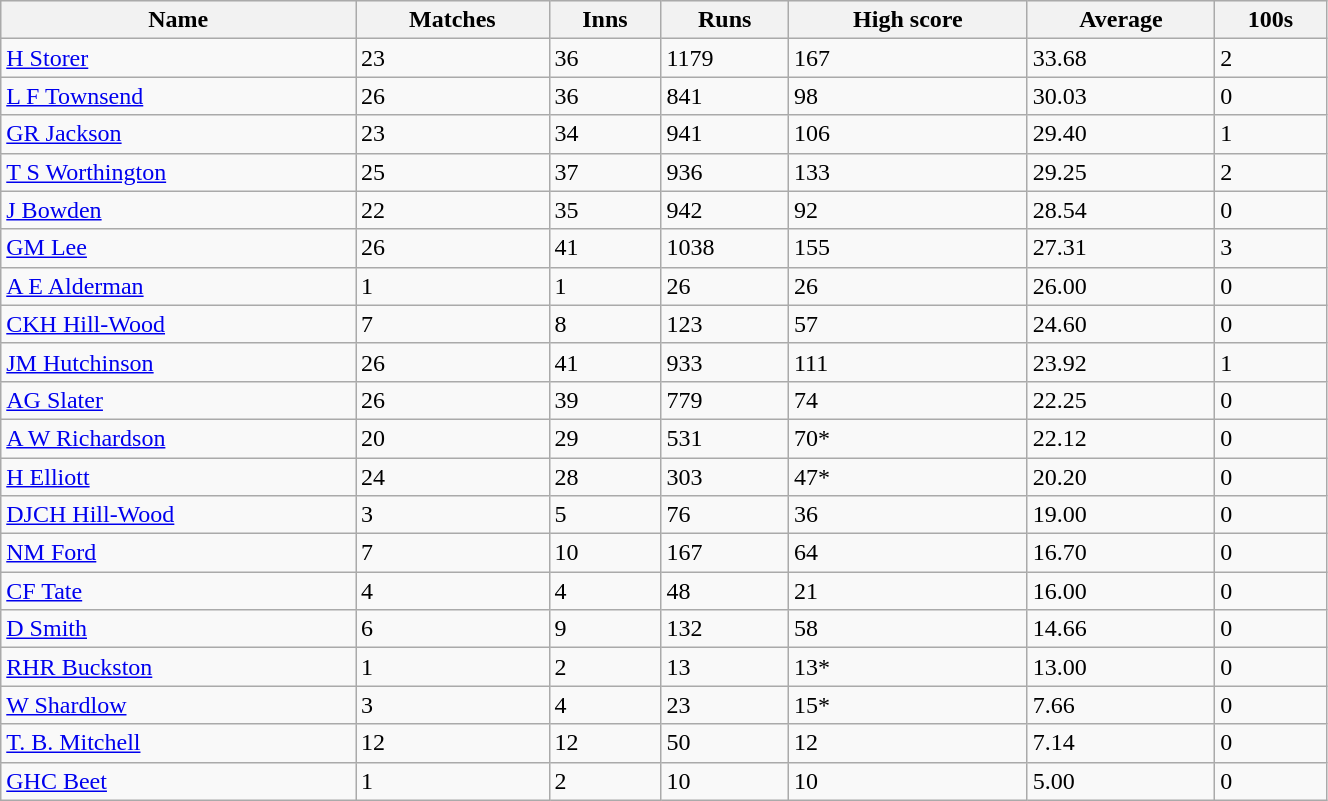<table class="wikitable sortable" style="width:70%;">
<tr style="background:#efefef;">
<th>Name</th>
<th>Matches</th>
<th>Inns</th>
<th>Runs</th>
<th>High score</th>
<th>Average</th>
<th>100s</th>
</tr>
<tr>
<td><a href='#'>H Storer</a></td>
<td>23</td>
<td>36</td>
<td>1179</td>
<td>167</td>
<td>33.68</td>
<td>2</td>
</tr>
<tr>
<td><a href='#'>L F Townsend</a></td>
<td>26</td>
<td>36</td>
<td>841</td>
<td>98</td>
<td>30.03</td>
<td>0</td>
</tr>
<tr>
<td><a href='#'>GR Jackson</a></td>
<td>23</td>
<td>34</td>
<td>941</td>
<td>106</td>
<td>29.40</td>
<td>1</td>
</tr>
<tr>
<td><a href='#'>T S Worthington</a></td>
<td>25</td>
<td>37</td>
<td>936</td>
<td>133</td>
<td>29.25</td>
<td>2</td>
</tr>
<tr>
<td><a href='#'>J Bowden</a></td>
<td>22</td>
<td>35</td>
<td>942</td>
<td>92</td>
<td>28.54</td>
<td>0</td>
</tr>
<tr>
<td><a href='#'>GM Lee</a></td>
<td>26</td>
<td>41</td>
<td>1038</td>
<td>155</td>
<td>27.31</td>
<td>3</td>
</tr>
<tr>
<td><a href='#'>A E Alderman</a></td>
<td>1</td>
<td>1</td>
<td>26</td>
<td>26</td>
<td>26.00</td>
<td>0</td>
</tr>
<tr>
<td><a href='#'>CKH Hill-Wood</a></td>
<td>7</td>
<td>8</td>
<td>123</td>
<td>57</td>
<td>24.60</td>
<td>0</td>
</tr>
<tr>
<td><a href='#'>JM Hutchinson</a></td>
<td>26</td>
<td>41</td>
<td>933</td>
<td>111</td>
<td>23.92</td>
<td>1</td>
</tr>
<tr>
<td><a href='#'>AG Slater</a></td>
<td>26</td>
<td>39</td>
<td>779</td>
<td>74</td>
<td>22.25</td>
<td>0</td>
</tr>
<tr>
<td><a href='#'>A W Richardson</a></td>
<td>20</td>
<td>29</td>
<td>531</td>
<td>70*</td>
<td>22.12</td>
<td>0</td>
</tr>
<tr>
<td><a href='#'>H Elliott</a></td>
<td>24</td>
<td>28</td>
<td>303</td>
<td>47*</td>
<td>20.20</td>
<td>0</td>
</tr>
<tr>
<td><a href='#'>DJCH Hill-Wood</a></td>
<td>3</td>
<td>5</td>
<td>76</td>
<td>36</td>
<td>19.00</td>
<td>0</td>
</tr>
<tr>
<td><a href='#'>NM Ford</a></td>
<td>7</td>
<td>10</td>
<td>167</td>
<td>64</td>
<td>16.70</td>
<td>0</td>
</tr>
<tr>
<td><a href='#'>CF Tate</a></td>
<td>4</td>
<td>4</td>
<td>48</td>
<td>21</td>
<td>16.00</td>
<td>0</td>
</tr>
<tr>
<td><a href='#'>D Smith</a></td>
<td>6</td>
<td>9</td>
<td>132</td>
<td>58</td>
<td>14.66</td>
<td>0</td>
</tr>
<tr>
<td><a href='#'>RHR Buckston</a></td>
<td>1</td>
<td>2</td>
<td>13</td>
<td>13*</td>
<td>13.00</td>
<td>0</td>
</tr>
<tr>
<td><a href='#'>W Shardlow</a></td>
<td>3</td>
<td>4</td>
<td>23</td>
<td>15*</td>
<td>7.66</td>
<td>0</td>
</tr>
<tr>
<td><a href='#'>T. B. Mitchell</a></td>
<td>12</td>
<td>12</td>
<td>50</td>
<td>12</td>
<td>7.14</td>
<td>0</td>
</tr>
<tr>
<td><a href='#'>GHC Beet</a></td>
<td>1</td>
<td>2</td>
<td>10</td>
<td>10</td>
<td>5.00</td>
<td>0</td>
</tr>
</table>
